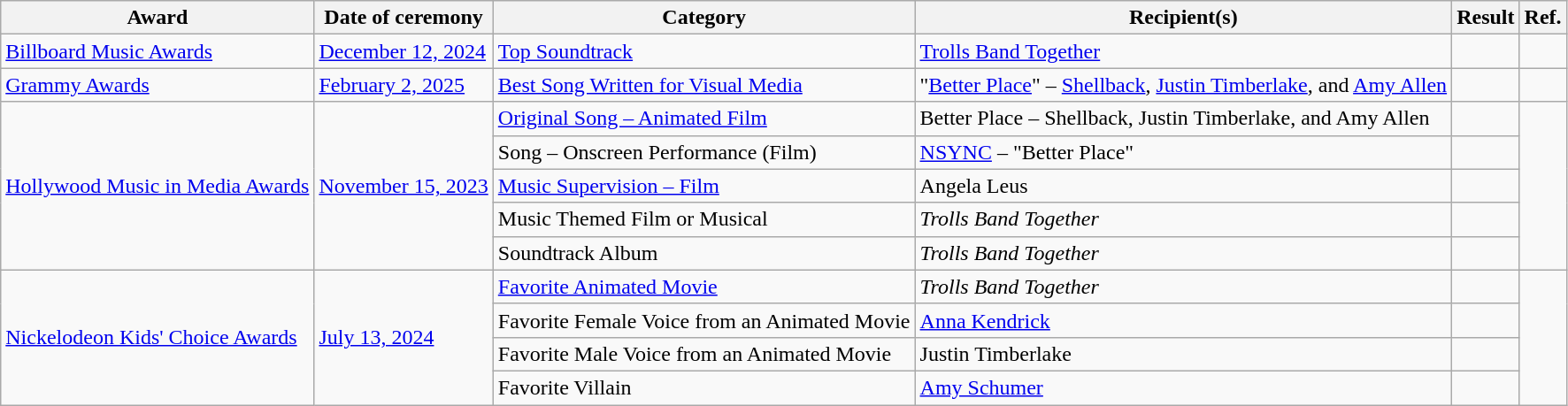<table class="wikitable">
<tr>
<th>Award</th>
<th>Date of ceremony</th>
<th>Category</th>
<th>Recipient(s)</th>
<th>Result</th>
<th>Ref.</th>
</tr>
<tr>
<td rowspan="1"><a href='#'>Billboard Music Awards</a></td>
<td rowspan="1"><a href='#'>December 12, 2024</a></td>
<td><a href='#'>Top Soundtrack</a></td>
<td><a href='#'>Trolls Band Together</a></td>
<td></td>
<td></td>
</tr>
<tr>
<td rowspan="1"><a href='#'>Grammy Awards</a></td>
<td rowspan="1"><a href='#'>February 2, 2025</a></td>
<td><a href='#'>Best Song Written for Visual Media</a></td>
<td>"<a href='#'>Better Place</a>" – <a href='#'>Shellback</a>, <a href='#'>Justin Timberlake</a>, and <a href='#'>Amy Allen</a></td>
<td></td>
<td></td>
</tr>
<tr>
<td rowspan="5"><a href='#'>Hollywood Music in Media Awards</a></td>
<td rowspan="5"><a href='#'>November 15, 2023</a></td>
<td><a href='#'>Original Song – Animated Film</a></td>
<td>Better Place – Shellback, Justin Timberlake, and Amy Allen</td>
<td></td>
<td rowspan="5"></td>
</tr>
<tr>
<td>Song – Onscreen Performance (Film)</td>
<td><a href='#'>NSYNC</a> – "Better Place"</td>
<td></td>
</tr>
<tr>
<td><a href='#'>Music Supervision – Film</a></td>
<td>Angela Leus</td>
<td></td>
</tr>
<tr>
<td>Music Themed Film or Musical</td>
<td><em>Trolls Band Together</em></td>
<td></td>
</tr>
<tr>
<td>Soundtrack Album</td>
<td><em>Trolls Band Together</em></td>
<td></td>
</tr>
<tr>
<td rowspan="4"><a href='#'>Nickelodeon Kids' Choice Awards</a></td>
<td rowspan="4"><a href='#'>July 13, 2024</a></td>
<td><a href='#'>Favorite Animated Movie</a></td>
<td><em>Trolls Band Together</em></td>
<td></td>
<td rowspan="4"></td>
</tr>
<tr>
<td>Favorite Female Voice from an Animated Movie</td>
<td><a href='#'>Anna Kendrick</a></td>
<td></td>
</tr>
<tr>
<td>Favorite Male Voice from an Animated Movie</td>
<td>Justin Timberlake</td>
<td></td>
</tr>
<tr>
<td>Favorite Villain</td>
<td><a href='#'>Amy Schumer</a></td>
<td></td>
</tr>
</table>
